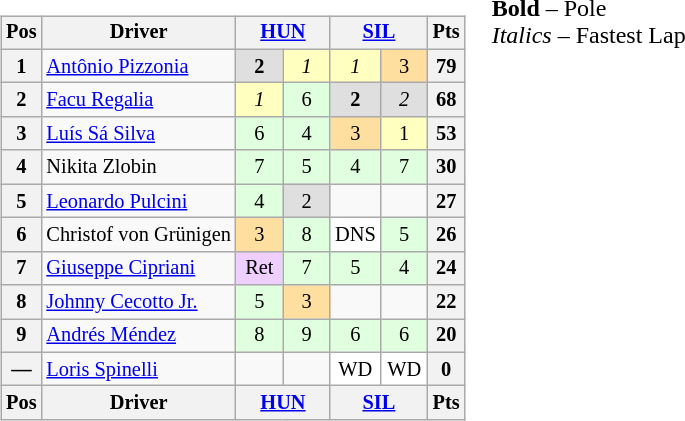<table>
<tr>
<td><br><table class="wikitable" style="font-size: 85%; text-align:center">
<tr valign="top">
<th valign="middle">Pos</th>
<th valign="middle">Driver</th>
<th colspan=2><a href='#'>HUN</a><br></th>
<th colspan=2><a href='#'>SIL</a><br></th>
<th valign="middle">Pts</th>
</tr>
<tr>
<th>1</th>
<td align=left> <a href='#'>Antônio Pizzonia</a></td>
<td style="background:#DFDFDF;" width=25><strong>2</strong></td>
<td style="background:#FFFFBF;" width=25><em>1</em></td>
<td style="background:#FFFFBF;" width=25><em>1</em></td>
<td style="background:#FFDF9F;" width=25>3</td>
<th>79</th>
</tr>
<tr>
<th>2</th>
<td align=left> <a href='#'>Facu Regalia</a></td>
<td style="background:#FFFFBF;"><em>1</em></td>
<td style="background:#DFFFDF;">6</td>
<td style="background:#DFDFDF;"><strong>2</strong></td>
<td style="background:#DFDFDF;"><em>2</em></td>
<th>68</th>
</tr>
<tr>
<th>3</th>
<td align=left> <a href='#'>Luís Sá Silva</a></td>
<td style="background:#DFFFDF;">6</td>
<td style="background:#DFFFDF;">4</td>
<td style="background:#FFDF9F;">3</td>
<td style="background:#FFFFBF;">1</td>
<th>53</th>
</tr>
<tr>
<th>4</th>
<td align=left> Nikita Zlobin</td>
<td style="background:#DFFFDF;">7</td>
<td style="background:#DFFFDF;">5</td>
<td style="background:#DFFFDF;">4</td>
<td style="background:#DFFFDF;">7</td>
<th>30</th>
</tr>
<tr>
<th>5</th>
<td align=left> <a href='#'>Leonardo Pulcini</a></td>
<td style="background:#DFFFDF;">4</td>
<td style="background:#DFDFDF;">2</td>
<td></td>
<td></td>
<th>27</th>
</tr>
<tr>
<th>6</th>
<td align=left nowrap> Christof von Grünigen</td>
<td style="background:#FFDF9F;">3</td>
<td style="background:#DFFFDF;">8</td>
<td style="background:#FFFFFF;">DNS</td>
<td style="background:#DFFFDF;">5</td>
<th>26</th>
</tr>
<tr>
<th>7</th>
<td align=left> <a href='#'>Giuseppe Cipriani</a></td>
<td style="background:#EFCFFF;">Ret</td>
<td style="background:#DFFFDF;">7</td>
<td style="background:#DFFFDF;">5</td>
<td style="background:#DFFFDF;">4</td>
<th>24</th>
</tr>
<tr>
<th>8</th>
<td align=left> <a href='#'>Johnny Cecotto Jr.</a></td>
<td style="background:#DFFFDF;">5</td>
<td style="background:#FFDF9F;">3</td>
<td></td>
<td></td>
<th>22</th>
</tr>
<tr>
<th>9</th>
<td align=left> <a href='#'>Andrés Méndez</a></td>
<td style="background:#DFFFDF;">8</td>
<td style="background:#DFFFDF;">9</td>
<td style="background:#DFFFDF;">6</td>
<td style="background:#DFFFDF;">6</td>
<th>20</th>
</tr>
<tr>
<th>—</th>
<td align=left> <a href='#'>Loris Spinelli</a></td>
<td></td>
<td></td>
<td style="background:#FFFFFF;">WD</td>
<td style="background:#FFFFFF;">WD</td>
<th>0</th>
</tr>
<tr valign="top">
<th valign="middle">Pos</th>
<th valign="middle">Driver</th>
<th colspan=2><a href='#'>HUN</a><br></th>
<th colspan=2><a href='#'>SIL</a><br></th>
<th valign="middle">Pts</th>
</tr>
</table>
</td>
<td valign="top"><br>
<span><strong>Bold</strong> – Pole<br>
<em>Italics</em> – Fastest Lap</span></td>
</tr>
</table>
